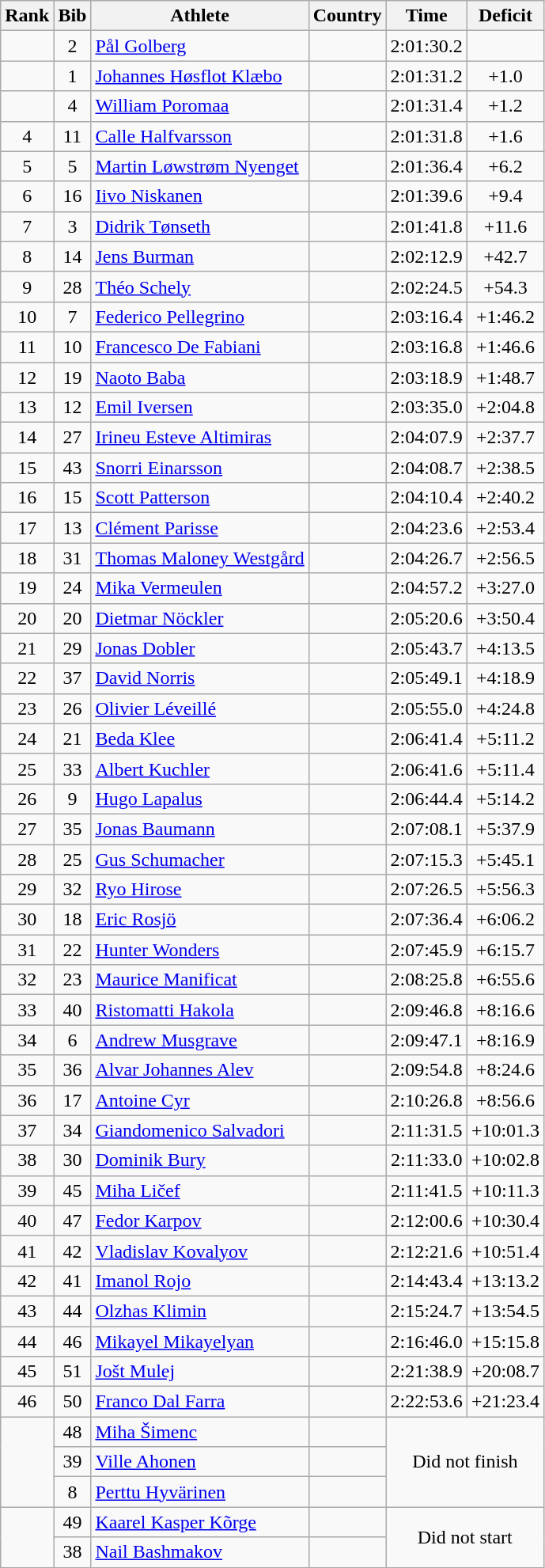<table class="wikitable sortable" style="text-align:center">
<tr>
<th>Rank</th>
<th>Bib</th>
<th>Athlete</th>
<th>Country</th>
<th>Time</th>
<th>Deficit</th>
</tr>
<tr>
<td></td>
<td>2</td>
<td align=left><a href='#'>Pål Golberg</a></td>
<td align=left></td>
<td>2:01:30.2</td>
<td></td>
</tr>
<tr>
<td></td>
<td>1</td>
<td align=left><a href='#'>Johannes Høsflot Klæbo</a></td>
<td align=left></td>
<td>2:01:31.2</td>
<td>+1.0</td>
</tr>
<tr>
<td></td>
<td>4</td>
<td align=left><a href='#'>William Poromaa</a></td>
<td align=left></td>
<td>2:01:31.4</td>
<td>+1.2</td>
</tr>
<tr>
<td>4</td>
<td>11</td>
<td align=left><a href='#'>Calle Halfvarsson</a></td>
<td align=left></td>
<td>2:01:31.8</td>
<td>+1.6</td>
</tr>
<tr>
<td>5</td>
<td>5</td>
<td align=left><a href='#'>Martin Løwstrøm Nyenget</a></td>
<td align=left></td>
<td>2:01:36.4</td>
<td>+6.2</td>
</tr>
<tr>
<td>6</td>
<td>16</td>
<td align=left><a href='#'>Iivo Niskanen</a></td>
<td align=left></td>
<td>2:01:39.6</td>
<td>+9.4</td>
</tr>
<tr>
<td>7</td>
<td>3</td>
<td align=left><a href='#'>Didrik Tønseth</a></td>
<td align=left></td>
<td>2:01:41.8</td>
<td>+11.6</td>
</tr>
<tr>
<td>8</td>
<td>14</td>
<td align=left><a href='#'>Jens Burman</a></td>
<td align=left></td>
<td>2:02:12.9</td>
<td>+42.7</td>
</tr>
<tr>
<td>9</td>
<td>28</td>
<td align=left><a href='#'>Théo Schely</a></td>
<td align=left></td>
<td>2:02:24.5</td>
<td>+54.3</td>
</tr>
<tr>
<td>10</td>
<td>7</td>
<td align=left><a href='#'>Federico Pellegrino</a></td>
<td align=left></td>
<td>2:03:16.4</td>
<td>+1:46.2</td>
</tr>
<tr>
<td>11</td>
<td>10</td>
<td align=left><a href='#'>Francesco De Fabiani</a></td>
<td align=left></td>
<td>2:03:16.8</td>
<td>+1:46.6</td>
</tr>
<tr>
<td>12</td>
<td>19</td>
<td align=left><a href='#'>Naoto Baba</a></td>
<td align=left></td>
<td>2:03:18.9</td>
<td>+1:48.7</td>
</tr>
<tr>
<td>13</td>
<td>12</td>
<td align=left><a href='#'>Emil Iversen</a></td>
<td align=left></td>
<td>2:03:35.0</td>
<td>+2:04.8</td>
</tr>
<tr>
<td>14</td>
<td>27</td>
<td align=left><a href='#'>Irineu Esteve Altimiras</a></td>
<td align=left></td>
<td>2:04:07.9</td>
<td>+2:37.7</td>
</tr>
<tr>
<td>15</td>
<td>43</td>
<td align=left><a href='#'>Snorri Einarsson</a></td>
<td align=left></td>
<td>2:04:08.7</td>
<td>+2:38.5</td>
</tr>
<tr>
<td>16</td>
<td>15</td>
<td align=left><a href='#'>Scott Patterson</a></td>
<td align=left></td>
<td>2:04:10.4</td>
<td>+2:40.2</td>
</tr>
<tr>
<td>17</td>
<td>13</td>
<td align=left><a href='#'>Clément Parisse</a></td>
<td align=left></td>
<td>2:04:23.6</td>
<td>+2:53.4</td>
</tr>
<tr>
<td>18</td>
<td>31</td>
<td align=left><a href='#'>Thomas Maloney Westgård</a></td>
<td align=left></td>
<td>2:04:26.7</td>
<td>+2:56.5</td>
</tr>
<tr>
<td>19</td>
<td>24</td>
<td align=left><a href='#'>Mika Vermeulen</a></td>
<td align=left></td>
<td>2:04:57.2</td>
<td>+3:27.0</td>
</tr>
<tr>
<td>20</td>
<td>20</td>
<td align=left><a href='#'>Dietmar Nöckler</a></td>
<td align=left></td>
<td>2:05:20.6</td>
<td>+3:50.4</td>
</tr>
<tr>
<td>21</td>
<td>29</td>
<td align=left><a href='#'>Jonas Dobler</a></td>
<td align=left></td>
<td>2:05:43.7</td>
<td>+4:13.5</td>
</tr>
<tr>
<td>22</td>
<td>37</td>
<td align=left><a href='#'>David Norris</a></td>
<td align=left></td>
<td>2:05:49.1</td>
<td>+4:18.9</td>
</tr>
<tr>
<td>23</td>
<td>26</td>
<td align=left><a href='#'>Olivier Léveillé</a></td>
<td align=left></td>
<td>2:05:55.0</td>
<td>+4:24.8</td>
</tr>
<tr>
<td>24</td>
<td>21</td>
<td align=left><a href='#'>Beda Klee</a></td>
<td align=left></td>
<td>2:06:41.4</td>
<td>+5:11.2</td>
</tr>
<tr>
<td>25</td>
<td>33</td>
<td align=left><a href='#'>Albert Kuchler</a></td>
<td align=left></td>
<td>2:06:41.6</td>
<td>+5:11.4</td>
</tr>
<tr>
<td>26</td>
<td>9</td>
<td align=left><a href='#'>Hugo Lapalus</a></td>
<td align=left></td>
<td>2:06:44.4</td>
<td>+5:14.2</td>
</tr>
<tr>
<td>27</td>
<td>35</td>
<td align=left><a href='#'>Jonas Baumann</a></td>
<td align=left></td>
<td>2:07:08.1</td>
<td>+5:37.9</td>
</tr>
<tr>
<td>28</td>
<td>25</td>
<td align=left><a href='#'>Gus Schumacher</a></td>
<td align=left></td>
<td>2:07:15.3</td>
<td>+5:45.1</td>
</tr>
<tr>
<td>29</td>
<td>32</td>
<td align=left><a href='#'>Ryo Hirose</a></td>
<td align=left></td>
<td>2:07:26.5</td>
<td>+5:56.3</td>
</tr>
<tr>
<td>30</td>
<td>18</td>
<td align=left><a href='#'>Eric Rosjö</a></td>
<td align=left></td>
<td>2:07:36.4</td>
<td>+6:06.2</td>
</tr>
<tr>
<td>31</td>
<td>22</td>
<td align=left><a href='#'>Hunter Wonders</a></td>
<td align=left></td>
<td>2:07:45.9</td>
<td>+6:15.7</td>
</tr>
<tr>
<td>32</td>
<td>23</td>
<td align=left><a href='#'>Maurice Manificat</a></td>
<td align=left></td>
<td>2:08:25.8</td>
<td>+6:55.6</td>
</tr>
<tr>
<td>33</td>
<td>40</td>
<td align=left><a href='#'>Ristomatti Hakola</a></td>
<td align=left></td>
<td>2:09:46.8</td>
<td>+8:16.6</td>
</tr>
<tr>
<td>34</td>
<td>6</td>
<td align=left><a href='#'>Andrew Musgrave</a></td>
<td align=left></td>
<td>2:09:47.1</td>
<td>+8:16.9</td>
</tr>
<tr>
<td>35</td>
<td>36</td>
<td align=left><a href='#'>Alvar Johannes Alev</a></td>
<td align=left></td>
<td>2:09:54.8</td>
<td>+8:24.6</td>
</tr>
<tr>
<td>36</td>
<td>17</td>
<td align=left><a href='#'>Antoine Cyr</a></td>
<td align=left></td>
<td>2:10:26.8</td>
<td>+8:56.6</td>
</tr>
<tr>
<td>37</td>
<td>34</td>
<td align=left><a href='#'>Giandomenico Salvadori</a></td>
<td align=left></td>
<td>2:11:31.5</td>
<td>+10:01.3</td>
</tr>
<tr>
<td>38</td>
<td>30</td>
<td align=left><a href='#'>Dominik Bury</a></td>
<td align=left></td>
<td>2:11:33.0</td>
<td>+10:02.8</td>
</tr>
<tr>
<td>39</td>
<td>45</td>
<td align=left><a href='#'>Miha Ličef</a></td>
<td align=left></td>
<td>2:11:41.5</td>
<td>+10:11.3</td>
</tr>
<tr>
<td>40</td>
<td>47</td>
<td align=left><a href='#'>Fedor Karpov</a></td>
<td align=left></td>
<td>2:12:00.6</td>
<td>+10:30.4</td>
</tr>
<tr>
<td>41</td>
<td>42</td>
<td align=left><a href='#'>Vladislav Kovalyov</a></td>
<td align=left></td>
<td>2:12:21.6</td>
<td>+10:51.4</td>
</tr>
<tr>
<td>42</td>
<td>41</td>
<td align=left><a href='#'>Imanol Rojo</a></td>
<td align=left></td>
<td>2:14:43.4</td>
<td>+13:13.2</td>
</tr>
<tr>
<td>43</td>
<td>44</td>
<td align=left><a href='#'>Olzhas Klimin</a></td>
<td align=left></td>
<td>2:15:24.7</td>
<td>+13:54.5</td>
</tr>
<tr>
<td>44</td>
<td>46</td>
<td align=left><a href='#'>Mikayel Mikayelyan</a></td>
<td align=left></td>
<td>2:16:46.0</td>
<td>+15:15.8</td>
</tr>
<tr>
<td>45</td>
<td>51</td>
<td align=left><a href='#'>Jošt Mulej</a></td>
<td align=left></td>
<td>2:21:38.9</td>
<td>+20:08.7</td>
</tr>
<tr>
<td>46</td>
<td>50</td>
<td align=left><a href='#'>Franco Dal Farra</a></td>
<td align=left></td>
<td>2:22:53.6</td>
<td>+21:23.4</td>
</tr>
<tr>
<td rowspan=3></td>
<td>48</td>
<td align=left><a href='#'>Miha Šimenc</a></td>
<td align=left></td>
<td colspan=2 rowspan=3>Did not finish</td>
</tr>
<tr>
<td>39</td>
<td align=left><a href='#'>Ville Ahonen</a></td>
<td align=left></td>
</tr>
<tr>
<td>8</td>
<td align=left><a href='#'>Perttu Hyvärinen</a></td>
<td align=left></td>
</tr>
<tr>
<td rowspan=2></td>
<td>49</td>
<td align=left><a href='#'>Kaarel Kasper Kõrge</a></td>
<td align=left></td>
<td colspan=2 rowspan=2>Did not start</td>
</tr>
<tr>
<td>38</td>
<td align=left><a href='#'>Nail Bashmakov</a></td>
<td align=left></td>
</tr>
</table>
